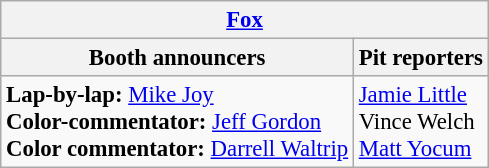<table class="wikitable" style="font-size: 95%;">
<tr>
<th colspan="2"><a href='#'>Fox</a></th>
</tr>
<tr>
<th>Booth announcers</th>
<th>Pit reporters</th>
</tr>
<tr>
<td><strong>Lap-by-lap:</strong> <a href='#'>Mike Joy</a><br><strong>Color-commentator:</strong> <a href='#'>Jeff Gordon</a><br><strong>Color commentator:</strong> <a href='#'>Darrell Waltrip</a></td>
<td><a href='#'>Jamie Little</a><br>Vince Welch<br><a href='#'>Matt Yocum</a></td>
</tr>
</table>
